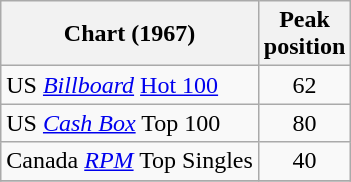<table class="wikitable">
<tr>
<th>Chart (1967)</th>
<th>Peak<br>position</th>
</tr>
<tr>
<td>US <em><a href='#'>Billboard</a></em> <a href='#'>Hot 100</a></td>
<td style="text-align:center;">62</td>
</tr>
<tr>
<td>US <a href='#'><em>Cash Box</em></a> Top 100</td>
<td align="center">80</td>
</tr>
<tr>
<td>Canada <em><a href='#'>RPM</a></em> Top Singles</td>
<td align="center">40</td>
</tr>
<tr>
</tr>
</table>
